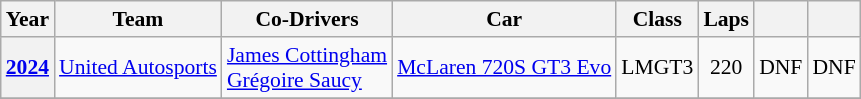<table class="wikitable" style="text-align:center; font-size:90%">
<tr>
<th>Year</th>
<th>Team</th>
<th>Co-Drivers</th>
<th>Car</th>
<th>Class</th>
<th>Laps</th>
<th></th>
<th></th>
</tr>
<tr>
<th><a href='#'>2024</a></th>
<td align="left"> <a href='#'>United Autosports</a></td>
<td align="left"> <a href='#'>James Cottingham</a><br> <a href='#'>Grégoire Saucy</a></td>
<td align="left"><a href='#'>McLaren 720S GT3 Evo</a></td>
<td>LMGT3</td>
<td>220</td>
<td>DNF</td>
<td>DNF</td>
</tr>
<tr>
</tr>
</table>
